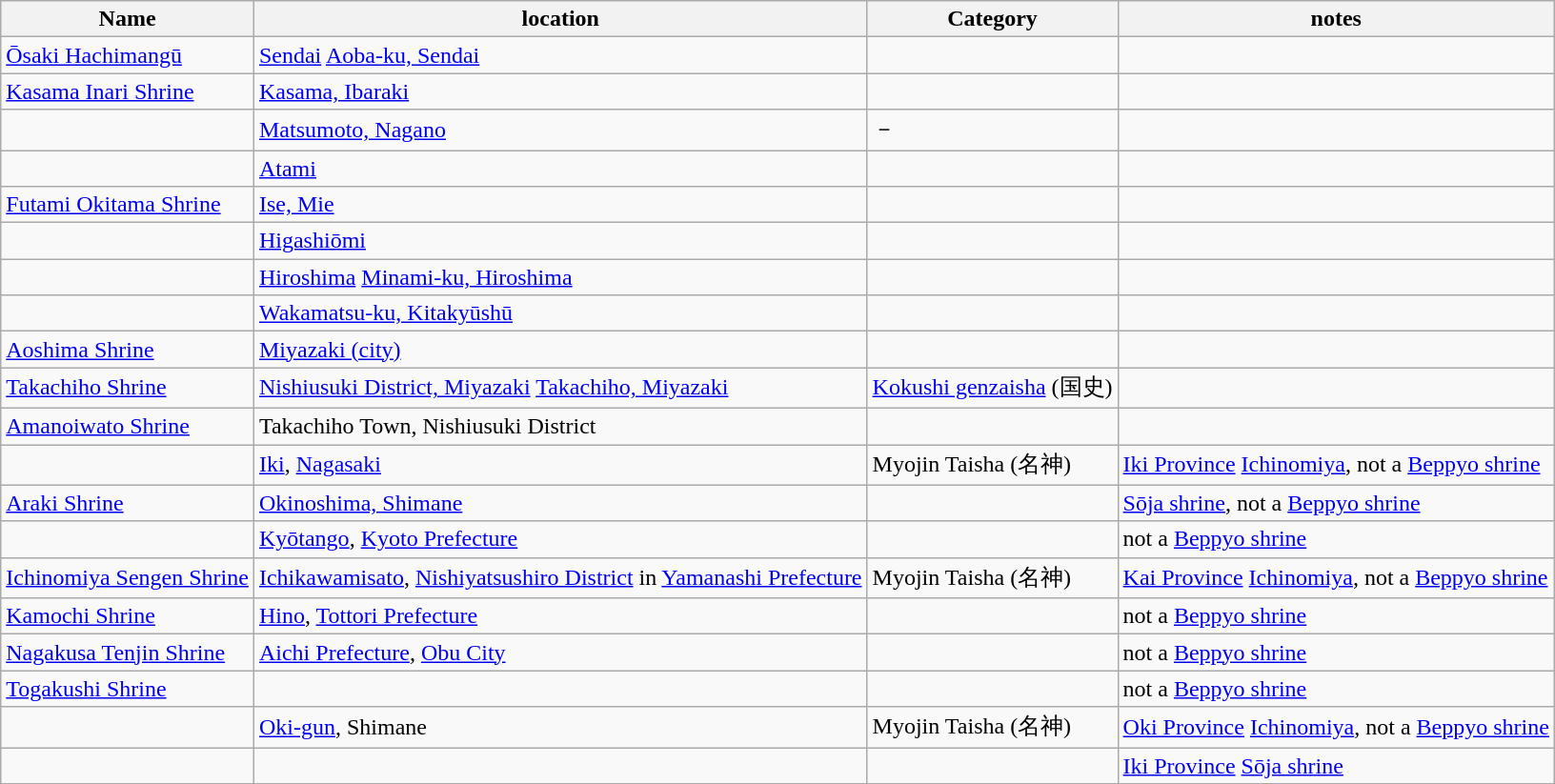<table class="wikitable">
<tr>
<th>Name</th>
<th>location</th>
<th>Category</th>
<th>notes</th>
</tr>
<tr>
<td><a href='#'>Ōsaki Hachimangū</a></td>
<td><a href='#'>Sendai</a> <a href='#'>Aoba-ku, Sendai</a></td>
<td></td>
<td></td>
</tr>
<tr>
<td><a href='#'>Kasama Inari Shrine</a></td>
<td><a href='#'>Kasama, Ibaraki</a></td>
<td></td>
<td></td>
</tr>
<tr>
<td></td>
<td><a href='#'>Matsumoto, Nagano</a></td>
<td>－</td>
<td></td>
</tr>
<tr>
<td></td>
<td><a href='#'>Atami</a></td>
<td></td>
<td></td>
</tr>
<tr>
<td><a href='#'>Futami Okitama Shrine</a></td>
<td><a href='#'>Ise, Mie</a></td>
<td></td>
<td></td>
</tr>
<tr>
<td></td>
<td><a href='#'>Higashiōmi</a></td>
<td></td>
<td></td>
</tr>
<tr>
<td></td>
<td><a href='#'>Hiroshima</a> <a href='#'>Minami-ku, Hiroshima</a></td>
<td></td>
<td></td>
</tr>
<tr>
<td></td>
<td><a href='#'>Wakamatsu-ku, Kitakyūshū</a></td>
<td></td>
<td></td>
</tr>
<tr>
<td><a href='#'>Aoshima Shrine</a></td>
<td><a href='#'>Miyazaki (city)</a></td>
<td></td>
<td></td>
</tr>
<tr>
<td><a href='#'>Takachiho Shrine</a></td>
<td><a href='#'>Nishiusuki District, Miyazaki</a> <a href='#'>Takachiho, Miyazaki</a></td>
<td><a href='#'>Kokushi genzaisha</a> (国史)</td>
<td></td>
</tr>
<tr>
<td><a href='#'>Amanoiwato Shrine</a></td>
<td>Takachiho Town, Nishiusuki District</td>
<td></td>
<td></td>
</tr>
<tr>
<td></td>
<td><a href='#'>Iki</a>, <a href='#'>Nagasaki</a></td>
<td>Myojin Taisha (名神)</td>
<td><a href='#'>Iki Province</a> <a href='#'>Ichinomiya</a>, not a <a href='#'>Beppyo shrine</a></td>
</tr>
<tr>
<td><a href='#'>Araki Shrine</a></td>
<td><a href='#'>Okinoshima, Shimane</a></td>
<td></td>
<td><a href='#'>Sōja shrine</a>, not a <a href='#'>Beppyo shrine</a></td>
</tr>
<tr>
<td></td>
<td><a href='#'>Kyōtango</a>, <a href='#'>Kyoto Prefecture</a></td>
<td></td>
<td>not a <a href='#'>Beppyo shrine</a></td>
</tr>
<tr>
<td><a href='#'>Ichinomiya Sengen Shrine</a></td>
<td><a href='#'>Ichikawamisato</a>, <a href='#'>Nishiyatsushiro District</a> in <a href='#'>Yamanashi Prefecture</a></td>
<td>Myojin Taisha (名神)</td>
<td><a href='#'>Kai Province</a> <a href='#'>Ichinomiya</a>, not a <a href='#'>Beppyo shrine</a></td>
</tr>
<tr>
<td><a href='#'>Kamochi Shrine</a></td>
<td><a href='#'>Hino</a>, <a href='#'>Tottori Prefecture</a></td>
<td></td>
<td>not a <a href='#'>Beppyo shrine</a></td>
</tr>
<tr>
<td><a href='#'>Nagakusa Tenjin Shrine</a></td>
<td><a href='#'>Aichi Prefecture</a>, <a href='#'>Obu City</a></td>
<td></td>
<td>not a <a href='#'>Beppyo shrine</a></td>
</tr>
<tr>
<td><a href='#'>Togakushi Shrine</a></td>
<td></td>
<td></td>
<td>not a <a href='#'>Beppyo shrine</a></td>
</tr>
<tr>
<td></td>
<td><a href='#'>Oki-gun</a>, Shimane</td>
<td>Myojin Taisha (名神)</td>
<td><a href='#'>Oki Province</a> <a href='#'>Ichinomiya</a>, not a <a href='#'>Beppyo shrine</a></td>
</tr>
<tr>
<td></td>
<td></td>
<td></td>
<td><a href='#'>Iki Province</a> <a href='#'>Sōja shrine</a></td>
</tr>
</table>
